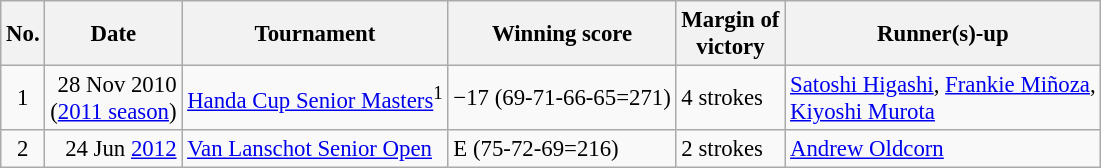<table class="wikitable" style="font-size:95%;">
<tr>
<th>No.</th>
<th>Date</th>
<th>Tournament</th>
<th>Winning score</th>
<th>Margin of<br>victory</th>
<th>Runner(s)-up</th>
</tr>
<tr>
<td align=center>1</td>
<td align=right>28 Nov 2010<br>(<a href='#'>2011 season</a>)</td>
<td><a href='#'>Handa Cup Senior Masters</a><sup>1</sup></td>
<td>−17 (69-71-66-65=271)</td>
<td>4 strokes</td>
<td> <a href='#'>Satoshi Higashi</a>,  <a href='#'>Frankie Miñoza</a>,<br> <a href='#'>Kiyoshi Murota</a></td>
</tr>
<tr>
<td align=center>2</td>
<td align=right>24 Jun <a href='#'>2012</a></td>
<td><a href='#'>Van Lanschot Senior Open</a></td>
<td>E (75-72-69=216)</td>
<td>2 strokes</td>
<td> <a href='#'>Andrew Oldcorn</a></td>
</tr>
</table>
